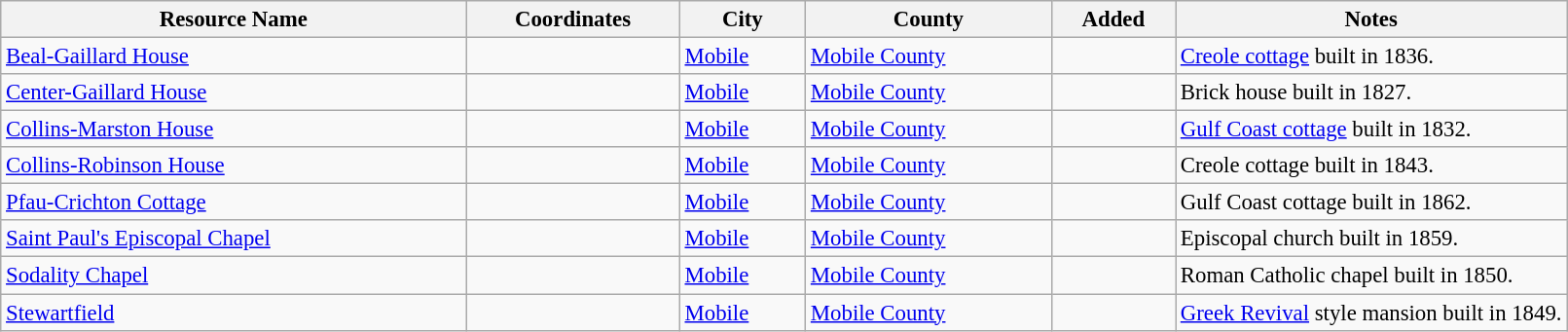<table class="wikitable" style="font-size: 95%;">
<tr>
<th>Resource Name</th>
<th>Coordinates</th>
<th>City</th>
<th>County</th>
<th>Added</th>
<th width = 25%>Notes</th>
</tr>
<tr>
<td><a href='#'>Beal-Gaillard House</a></td>
<td><small></small></td>
<td><a href='#'>Mobile</a></td>
<td><a href='#'>Mobile County</a></td>
<td></td>
<td><a href='#'>Creole cottage</a> built in 1836.</td>
</tr>
<tr>
<td><a href='#'>Center-Gaillard House</a></td>
<td><small></small></td>
<td><a href='#'>Mobile</a></td>
<td><a href='#'>Mobile County</a></td>
<td></td>
<td>Brick house built in 1827.</td>
</tr>
<tr>
<td><a href='#'>Collins-Marston House</a></td>
<td><small></small></td>
<td><a href='#'>Mobile</a></td>
<td><a href='#'>Mobile County</a></td>
<td></td>
<td><a href='#'>Gulf Coast cottage</a> built in 1832.</td>
</tr>
<tr>
<td><a href='#'>Collins-Robinson House</a></td>
<td><small></small></td>
<td><a href='#'>Mobile</a></td>
<td><a href='#'>Mobile County</a></td>
<td></td>
<td>Creole cottage built in 1843.</td>
</tr>
<tr>
<td><a href='#'>Pfau-Crichton Cottage</a></td>
<td><small></small></td>
<td><a href='#'>Mobile</a></td>
<td><a href='#'>Mobile County</a></td>
<td></td>
<td>Gulf Coast cottage built in 1862.</td>
</tr>
<tr>
<td><a href='#'>Saint Paul's Episcopal Chapel</a></td>
<td><small></small></td>
<td><a href='#'>Mobile</a></td>
<td><a href='#'>Mobile County</a></td>
<td></td>
<td>Episcopal church built in 1859.</td>
</tr>
<tr>
<td><a href='#'>Sodality Chapel</a></td>
<td><small></small></td>
<td><a href='#'>Mobile</a></td>
<td><a href='#'>Mobile County</a></td>
<td></td>
<td>Roman Catholic chapel built in 1850.</td>
</tr>
<tr>
<td><a href='#'>Stewartfield</a></td>
<td><small></small></td>
<td><a href='#'>Mobile</a></td>
<td><a href='#'>Mobile County</a></td>
<td></td>
<td><a href='#'>Greek Revival</a> style mansion built in 1849.</td>
</tr>
</table>
